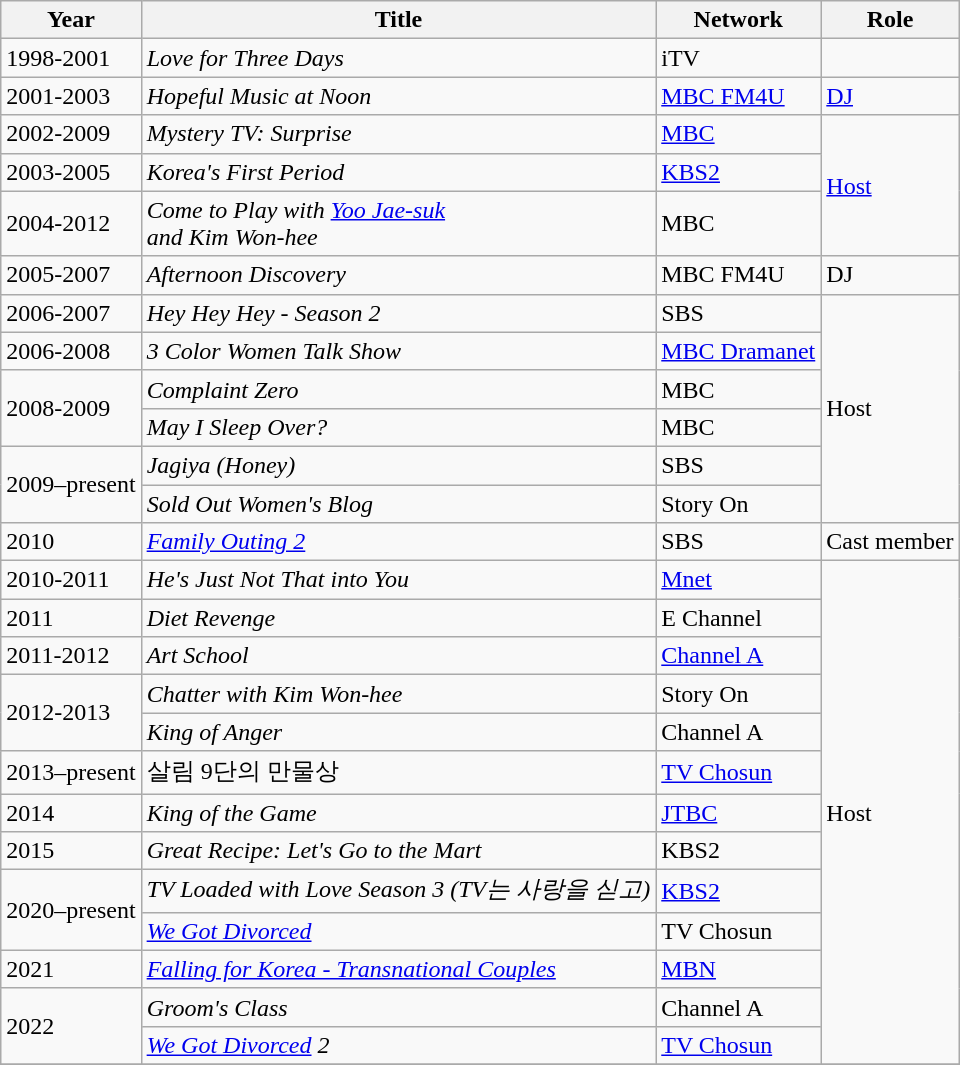<table class="wikitable">
<tr>
<th>Year</th>
<th>Title</th>
<th>Network</th>
<th>Role</th>
</tr>
<tr>
<td>1998-2001</td>
<td><em>Love for Three Days</em></td>
<td>iTV</td>
<td></td>
</tr>
<tr>
<td>2001-2003</td>
<td><em>Hopeful Music at Noon</em></td>
<td><a href='#'>MBC FM4U</a></td>
<td><a href='#'>DJ</a></td>
</tr>
<tr>
<td>2002-2009</td>
<td><em>Mystery TV: Surprise</em></td>
<td><a href='#'>MBC</a></td>
<td rowspan="3"><a href='#'>Host</a></td>
</tr>
<tr>
<td>2003-2005</td>
<td><em>Korea's First Period</em></td>
<td><a href='#'>KBS2</a></td>
</tr>
<tr>
<td>2004-2012</td>
<td><em>Come to Play with <a href='#'>Yoo Jae-suk</a> <br> and Kim Won-hee</em></td>
<td>MBC</td>
</tr>
<tr>
<td>2005-2007</td>
<td><em>Afternoon Discovery</em></td>
<td>MBC FM4U</td>
<td>DJ</td>
</tr>
<tr>
<td>2006-2007</td>
<td><em>Hey Hey Hey - Season 2</em></td>
<td>SBS</td>
<td rowspan="6">Host</td>
</tr>
<tr>
<td>2006-2008</td>
<td><em>3 Color Women Talk Show</em></td>
<td><a href='#'>MBC Dramanet</a></td>
</tr>
<tr>
<td rowspan=2>2008-2009</td>
<td><em>Complaint Zero</em></td>
<td>MBC</td>
</tr>
<tr>
<td><em>May I Sleep Over?</em></td>
<td>MBC</td>
</tr>
<tr>
<td rowspan=2>2009–present</td>
<td><em>Jagiya (Honey)</em></td>
<td>SBS</td>
</tr>
<tr>
<td><em>Sold Out Women's Blog</em></td>
<td>Story On</td>
</tr>
<tr>
<td>2010</td>
<td><em><a href='#'>Family Outing 2</a></em></td>
<td>SBS</td>
<td>Cast member</td>
</tr>
<tr>
<td>2010-2011</td>
<td><em>He's Just Not That into You</em></td>
<td><a href='#'>Mnet</a></td>
<td rowspan=13>Host</td>
</tr>
<tr>
<td>2011</td>
<td><em>Diet Revenge</em></td>
<td>E Channel</td>
</tr>
<tr>
<td>2011-2012</td>
<td><em>Art School</em></td>
<td><a href='#'>Channel A</a></td>
</tr>
<tr>
<td rowspan=2>2012-2013</td>
<td><em>Chatter with Kim Won-hee</em> </td>
<td>Story On</td>
</tr>
<tr>
<td><em>King of Anger</em></td>
<td>Channel A</td>
</tr>
<tr>
<td>2013–present</td>
<td>살림 9단의 만물상</td>
<td><a href='#'>TV Chosun</a></td>
</tr>
<tr>
<td>2014</td>
<td><em>King of the Game</em></td>
<td><a href='#'>JTBC</a></td>
</tr>
<tr>
<td>2015</td>
<td><em>Great Recipe: Let's Go to the Mart</em></td>
<td>KBS2</td>
</tr>
<tr>
<td rowspan="2">2020–present</td>
<td><em>TV Loaded with Love Season 3 (TV는 사랑을 싣고)</em></td>
<td><a href='#'>KBS2</a></td>
</tr>
<tr>
<td><em><a href='#'>We Got Divorced</a></em></td>
<td>TV Chosun</td>
</tr>
<tr>
<td>2021</td>
<td><em><a href='#'>Falling for Korea - Transnational Couples</a></em></td>
<td><a href='#'>MBN</a></td>
</tr>
<tr>
<td rowspan=2>2022</td>
<td><em>Groom's Class</em></td>
<td>Channel A</td>
</tr>
<tr>
<td><em><a href='#'>We Got Divorced</a> 2</em></td>
<td><a href='#'>TV Chosun</a></td>
</tr>
<tr>
</tr>
</table>
